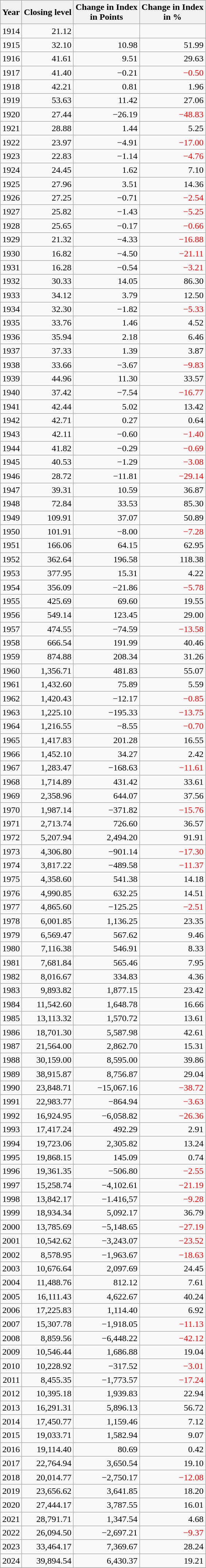<table class="wikitable sortable" style="text-align:right;">
<tr>
<th>Year</th>
<th>Closing level</th>
<th>Change in Index<br>in Points</th>
<th>Change in Index<br>in %</th>
</tr>
<tr>
<td>1914</td>
<td>21.12</td>
<td></td>
<td></td>
</tr>
<tr>
<td>1915</td>
<td>32.10</td>
<td>10.98</td>
<td>51.99</td>
</tr>
<tr>
<td>1916</td>
<td>41.61</td>
<td>9.51</td>
<td>29.63</td>
</tr>
<tr>
<td>1917</td>
<td>41.40</td>
<td>−0.21</td>
<td style="color:red">−0.50</td>
</tr>
<tr>
<td>1918</td>
<td>42.21</td>
<td>0.81</td>
<td>1.96</td>
</tr>
<tr>
<td>1919</td>
<td>53.63</td>
<td>11.42</td>
<td>27.06</td>
</tr>
<tr>
<td>1920</td>
<td>27.44</td>
<td>−26.19</td>
<td style="color:red">−48.83</td>
</tr>
<tr>
<td>1921</td>
<td>28.88</td>
<td>1.44</td>
<td>5.25</td>
</tr>
<tr>
<td>1922</td>
<td>23.97</td>
<td>−4.91</td>
<td style="color:red">−17.00</td>
</tr>
<tr>
<td>1923</td>
<td>22.83</td>
<td>−1.14</td>
<td style="color:red">−4.76</td>
</tr>
<tr>
<td>1924</td>
<td>24.45</td>
<td>1.62</td>
<td>7.10</td>
</tr>
<tr>
<td>1925</td>
<td>27.96</td>
<td>3.51</td>
<td>14.36</td>
</tr>
<tr>
<td>1926</td>
<td>27.25</td>
<td>−0.71</td>
<td style="color:red">−2.54</td>
</tr>
<tr>
<td>1927</td>
<td>25.82</td>
<td>−1.43</td>
<td style="color:red">−5.25</td>
</tr>
<tr>
<td>1928</td>
<td>25.65</td>
<td>−0.17</td>
<td style="color:red">−0.66</td>
</tr>
<tr>
<td>1929</td>
<td>21.32</td>
<td>−4.33</td>
<td style="color:red">−16.88</td>
</tr>
<tr>
<td>1930</td>
<td>16.82</td>
<td>−4.50</td>
<td style="color:red">−21.11</td>
</tr>
<tr>
<td>1931</td>
<td>16.28</td>
<td>−0.54</td>
<td style="color:red">−3.21</td>
</tr>
<tr>
<td>1932</td>
<td>30.33</td>
<td>14.05</td>
<td>86.30</td>
</tr>
<tr>
<td>1933</td>
<td>34.12</td>
<td>3.79</td>
<td>12.50</td>
</tr>
<tr>
<td>1934</td>
<td>32.30</td>
<td>−1.82</td>
<td style="color:red">−5.33</td>
</tr>
<tr>
<td>1935</td>
<td>33.76</td>
<td>1.46</td>
<td>4.52</td>
</tr>
<tr>
<td>1936</td>
<td>35.94</td>
<td>2.18</td>
<td>6.46</td>
</tr>
<tr>
<td>1937</td>
<td>37.33</td>
<td>1.39</td>
<td>3.87</td>
</tr>
<tr>
<td>1938</td>
<td>33.66</td>
<td>−3.67</td>
<td style="color:red">−9.83</td>
</tr>
<tr>
<td>1939</td>
<td>44.96</td>
<td>11.30</td>
<td>33.57</td>
</tr>
<tr>
<td>1940</td>
<td>37.42</td>
<td>−7.54</td>
<td style="color:red">−16.77</td>
</tr>
<tr>
<td>1941</td>
<td>42.44</td>
<td>5.02</td>
<td>13.42</td>
</tr>
<tr>
<td>1942</td>
<td>42.71</td>
<td>0.27</td>
<td>0.64</td>
</tr>
<tr>
<td>1943</td>
<td>42.11</td>
<td>−0.60</td>
<td style="color:red">−1.40</td>
</tr>
<tr>
<td>1944</td>
<td>41.82</td>
<td>−0.29</td>
<td style="color:red">−0.69</td>
</tr>
<tr>
<td>1945</td>
<td>40.53</td>
<td>−1.29</td>
<td style="color:red">−3.08</td>
</tr>
<tr>
<td>1946</td>
<td>28.72</td>
<td>−11.81</td>
<td style="color:red">−29.14</td>
</tr>
<tr>
<td>1947</td>
<td>39.31</td>
<td>10.59</td>
<td>36.87</td>
</tr>
<tr>
<td>1948</td>
<td>72.84</td>
<td>33.53</td>
<td>85.30</td>
</tr>
<tr>
<td>1949</td>
<td>109.91</td>
<td>37.07</td>
<td>50.89</td>
</tr>
<tr>
<td>1950</td>
<td>101.91</td>
<td>−8.00</td>
<td style="color:red">−7.28</td>
</tr>
<tr>
<td>1951</td>
<td>166.06</td>
<td>64.15</td>
<td>62.95</td>
</tr>
<tr>
<td>1952</td>
<td>362.64</td>
<td>196.58</td>
<td>118.38</td>
</tr>
<tr>
<td>1953</td>
<td>377.95</td>
<td>15.31</td>
<td>4.22</td>
</tr>
<tr>
<td>1954</td>
<td>356.09</td>
<td>−21.86</td>
<td style="color:red">−5.78</td>
</tr>
<tr>
<td>1955</td>
<td>425.69</td>
<td>69.60</td>
<td>19.55</td>
</tr>
<tr>
<td>1956</td>
<td>549.14</td>
<td>123.45</td>
<td>29.00</td>
</tr>
<tr>
<td>1957</td>
<td>474.55</td>
<td>−74.59</td>
<td style="color:red">−13.58</td>
</tr>
<tr>
<td>1958</td>
<td>666.54</td>
<td>191.99</td>
<td>40.46</td>
</tr>
<tr>
<td>1959</td>
<td>874.88</td>
<td>208.34</td>
<td>31.26</td>
</tr>
<tr>
<td>1960</td>
<td>1,356.71</td>
<td>481.83</td>
<td>55.07</td>
</tr>
<tr>
<td>1961</td>
<td>1,432.60</td>
<td>75.89</td>
<td>5.59</td>
</tr>
<tr>
<td>1962</td>
<td>1,420.43</td>
<td>−12.17</td>
<td style="color:red">−0.85</td>
</tr>
<tr>
<td>1963</td>
<td>1,225.10</td>
<td>−195.33</td>
<td style="color:red">−13.75</td>
</tr>
<tr>
<td>1964</td>
<td>1,216.55</td>
<td>−8.55</td>
<td style="color:red">−0.70</td>
</tr>
<tr>
<td>1965</td>
<td>1,417.83</td>
<td>201.28</td>
<td>16.55</td>
</tr>
<tr>
<td>1966</td>
<td>1,452.10</td>
<td>34.27</td>
<td>2.42</td>
</tr>
<tr>
<td>1967</td>
<td>1,283.47</td>
<td>−168.63</td>
<td style="color:red">−11.61</td>
</tr>
<tr>
<td>1968</td>
<td>1,714.89</td>
<td>431.42</td>
<td>33.61</td>
</tr>
<tr>
<td>1969</td>
<td>2,358.96</td>
<td>644.07</td>
<td>37.56</td>
</tr>
<tr>
<td>1970</td>
<td>1,987.14</td>
<td>−371.82</td>
<td style="color:red">−15.76</td>
</tr>
<tr>
<td>1971</td>
<td>2,713.74</td>
<td>726.60</td>
<td>36.57</td>
</tr>
<tr>
<td>1972</td>
<td>5,207.94</td>
<td>2,494.20</td>
<td>91.91</td>
</tr>
<tr>
<td>1973</td>
<td>4,306.80</td>
<td>−901.14</td>
<td style="color:red">−17.30</td>
</tr>
<tr>
<td>1974</td>
<td>3,817.22</td>
<td>−489.58</td>
<td style="color:red">−11.37</td>
</tr>
<tr>
<td>1975</td>
<td>4,358.60</td>
<td>541.38</td>
<td>14.18</td>
</tr>
<tr>
<td>1976</td>
<td>4,990.85</td>
<td>632.25</td>
<td>14.51</td>
</tr>
<tr>
<td>1977</td>
<td>4,865.60</td>
<td>−125.25</td>
<td style="color:red">−2.51</td>
</tr>
<tr>
<td>1978</td>
<td>6,001.85</td>
<td>1,136.25</td>
<td>23.35</td>
</tr>
<tr>
<td>1979</td>
<td>6,569.47</td>
<td>567.62</td>
<td>9.46</td>
</tr>
<tr>
<td>1980</td>
<td>7,116.38</td>
<td>546.91</td>
<td>8.33</td>
</tr>
<tr>
<td>1981</td>
<td>7,681.84</td>
<td>565.46</td>
<td>7.95</td>
</tr>
<tr>
<td>1982</td>
<td>8,016.67</td>
<td>334.83</td>
<td>4.36</td>
</tr>
<tr>
<td>1983</td>
<td>9,893.82</td>
<td>1,877.15</td>
<td>23.42</td>
</tr>
<tr>
<td>1984</td>
<td>11,542.60</td>
<td>1,648.78</td>
<td>16.66</td>
</tr>
<tr>
<td>1985</td>
<td>13,113.32</td>
<td>1,570.72</td>
<td>13.61</td>
</tr>
<tr>
<td>1986</td>
<td>18,701.30</td>
<td>5,587.98</td>
<td>42.61</td>
</tr>
<tr>
<td>1987</td>
<td>21,564.00</td>
<td>2,862.70</td>
<td>15.31</td>
</tr>
<tr>
<td>1988</td>
<td>30,159.00</td>
<td>8,595.00</td>
<td>39.86</td>
</tr>
<tr>
<td>1989</td>
<td>38,915.87</td>
<td>8,756.87</td>
<td>29.04</td>
</tr>
<tr>
<td>1990</td>
<td>23,848.71</td>
<td>−15,067.16</td>
<td style="color:red">−38.72</td>
</tr>
<tr>
<td>1991</td>
<td>22,983.77</td>
<td>−864.94</td>
<td style="color:red">−3.63</td>
</tr>
<tr>
<td>1992</td>
<td>16,924.95</td>
<td>−6,058.82</td>
<td style="color:red">−26.36</td>
</tr>
<tr>
<td>1993</td>
<td>17,417.24</td>
<td>492.29</td>
<td>2.91</td>
</tr>
<tr>
<td>1994</td>
<td>19,723.06</td>
<td>2,305.82</td>
<td>13.24</td>
</tr>
<tr>
<td>1995</td>
<td>19,868.15</td>
<td>145.09</td>
<td>0.74</td>
</tr>
<tr>
<td>1996</td>
<td>19,361.35</td>
<td>−506.80</td>
<td style="color:red">−2.55</td>
</tr>
<tr>
<td>1997</td>
<td>15,258.74</td>
<td>−4,102.61</td>
<td style="color:red">−21.19</td>
</tr>
<tr>
<td>1998</td>
<td>13,842.17</td>
<td>−1.416,57</td>
<td style="color:red">−9.28</td>
</tr>
<tr>
<td>1999</td>
<td>18,934.34</td>
<td>5,092.17</td>
<td>36.79</td>
</tr>
<tr>
<td>2000</td>
<td>13,785.69</td>
<td>−5,148.65</td>
<td style="color:red">−27.19</td>
</tr>
<tr>
<td>2001</td>
<td>10,542.62</td>
<td>−3,243.07</td>
<td style="color:red">−23.52</td>
</tr>
<tr>
<td>2002</td>
<td>8,578.95</td>
<td>−1,963.67</td>
<td style="color:red">−18.63</td>
</tr>
<tr>
<td>2003</td>
<td>10,676.64</td>
<td>2,097.69</td>
<td>24.45</td>
</tr>
<tr>
<td>2004</td>
<td>11,488.76</td>
<td>812.12</td>
<td>7.61</td>
</tr>
<tr>
<td>2005</td>
<td>16,111.43</td>
<td>4,622.67</td>
<td>40.24</td>
</tr>
<tr>
<td>2006</td>
<td>17,225.83</td>
<td>1,114.40</td>
<td>6.92</td>
</tr>
<tr>
<td>2007</td>
<td>15,307.78</td>
<td>−1,918.05</td>
<td style="color:red">−11.13</td>
</tr>
<tr>
<td>2008</td>
<td>8,859.56</td>
<td>−6,448.22</td>
<td style="color:red">−42.12</td>
</tr>
<tr>
<td>2009</td>
<td>10,546.44</td>
<td>1,686.88</td>
<td>19.04</td>
</tr>
<tr>
<td>2010</td>
<td>10,228.92</td>
<td>−317.52</td>
<td style="color:red">−3.01</td>
</tr>
<tr>
<td>2011</td>
<td>8,455.35</td>
<td>−1,773.57</td>
<td style="color:red">−17.24</td>
</tr>
<tr>
<td>2012</td>
<td>10,395.18</td>
<td>1,939.83</td>
<td>22.94</td>
</tr>
<tr>
<td>2013</td>
<td>16,291.31</td>
<td>5,896.13</td>
<td>56.72</td>
</tr>
<tr>
<td>2014</td>
<td>17,450.77</td>
<td>1,159.46</td>
<td>7.12</td>
</tr>
<tr>
<td>2015</td>
<td>19,033.71</td>
<td>1,582.94</td>
<td>9.07</td>
</tr>
<tr>
<td>2016</td>
<td>19,114.40</td>
<td>80.69</td>
<td>0.42</td>
</tr>
<tr>
<td>2017</td>
<td>22,764.94</td>
<td>3,650.54</td>
<td>19.10</td>
</tr>
<tr>
<td>2018</td>
<td>20,014.77</td>
<td>−2,750.17</td>
<td style="color:red">−12.08</td>
</tr>
<tr>
<td>2019</td>
<td>23,656.62</td>
<td>3,641.85</td>
<td>18.20</td>
</tr>
<tr>
<td>2020</td>
<td>27,444.17</td>
<td>3,787.55</td>
<td>16.01</td>
</tr>
<tr>
<td>2021</td>
<td>28,791.71</td>
<td>1,347.54</td>
<td>4.68</td>
</tr>
<tr>
<td>2022</td>
<td>26,094.50</td>
<td>−2,697.21</td>
<td style="color:red">−9.37</td>
</tr>
<tr>
<td>2023</td>
<td>33,464.17</td>
<td>7,369.67</td>
<td>28.24</td>
</tr>
<tr>
<td>2024</td>
<td>39,894.54</td>
<td>6,430.37</td>
<td>19.21</td>
</tr>
<tr>
</tr>
</table>
